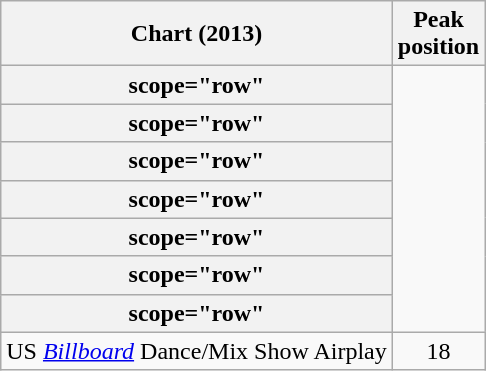<table class="wikitable sortable plainrowheaders" style="text-align:center;">
<tr>
<th scope="col">Chart (2013)</th>
<th scope="col">Peak<br>position</th>
</tr>
<tr>
<th>scope="row" </th>
</tr>
<tr>
<th>scope="row" </th>
</tr>
<tr>
<th>scope="row" </th>
</tr>
<tr>
<th>scope="row" </th>
</tr>
<tr>
<th>scope="row" </th>
</tr>
<tr>
<th>scope="row" </th>
</tr>
<tr>
<th>scope="row" </th>
</tr>
<tr>
<td>US <a href='#'><em>Billboard</em></a> Dance/Mix Show Airplay</td>
<td>18</td>
</tr>
</table>
